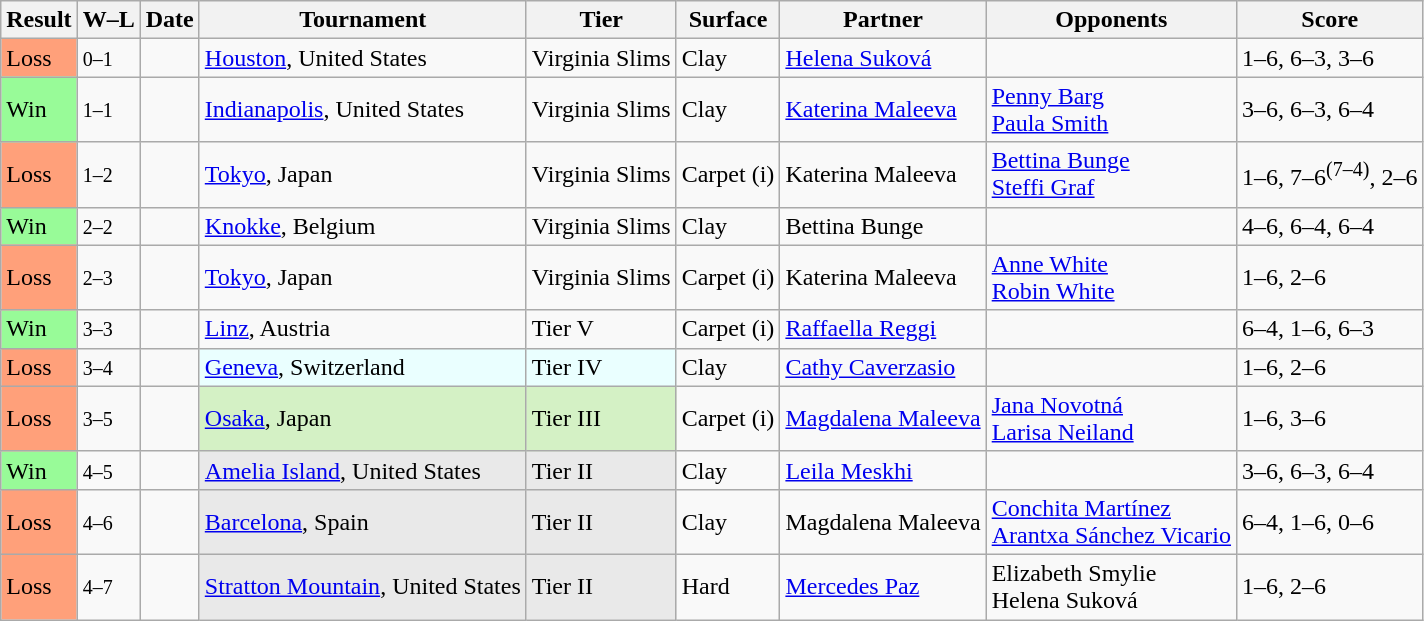<table class="sortable wikitable">
<tr>
<th>Result</th>
<th class="unsortable">W–L</th>
<th>Date</th>
<th>Tournament</th>
<th>Tier</th>
<th>Surface</th>
<th>Partner</th>
<th>Opponents</th>
<th class="unsortable">Score</th>
</tr>
<tr>
<td style="background:#ffa07a;">Loss</td>
<td><small>0–1</small></td>
<td></td>
<td><a href='#'>Houston</a>, United States</td>
<td>Virginia Slims</td>
<td>Clay</td>
<td> <a href='#'>Helena Suková</a></td>
<td></td>
<td>1–6, 6–3, 3–6</td>
</tr>
<tr>
<td style="background:#98fb98;">Win</td>
<td><small>1–1</small></td>
<td><a href='#'></a></td>
<td><a href='#'>Indianapolis</a>, United States</td>
<td>Virginia Slims</td>
<td>Clay</td>
<td> <a href='#'>Katerina Maleeva</a></td>
<td> <a href='#'>Penny Barg</a> <br>  <a href='#'>Paula Smith</a></td>
<td>3–6, 6–3, 6–4</td>
</tr>
<tr>
<td style="background:#ffa07a;">Loss</td>
<td><small>1–2</small></td>
<td></td>
<td><a href='#'>Tokyo</a>, Japan</td>
<td>Virginia Slims</td>
<td>Carpet (i)</td>
<td> Katerina Maleeva</td>
<td> <a href='#'>Bettina Bunge</a> <br>  <a href='#'>Steffi Graf</a></td>
<td>1–6, 7–6<sup>(7–4)</sup>, 2–6</td>
</tr>
<tr>
<td style="background:#98fb98;">Win</td>
<td><small>2–2</small></td>
<td></td>
<td><a href='#'>Knokke</a>, Belgium</td>
<td>Virginia Slims</td>
<td>Clay</td>
<td> Bettina Bunge</td>
<td></td>
<td>4–6, 6–4, 6–4</td>
</tr>
<tr>
<td style="background:#ffa07a;">Loss</td>
<td><small>2–3</small></td>
<td></td>
<td><a href='#'>Tokyo</a>, Japan</td>
<td>Virginia Slims</td>
<td>Carpet (i)</td>
<td> Katerina Maleeva</td>
<td> <a href='#'>Anne White</a> <br>  <a href='#'>Robin White</a></td>
<td>1–6, 2–6</td>
</tr>
<tr>
<td style="background:#98fb98;">Win</td>
<td><small>3–3</small></td>
<td></td>
<td><a href='#'>Linz</a>, Austria</td>
<td>Tier V</td>
<td>Carpet (i)</td>
<td> <a href='#'>Raffaella Reggi</a></td>
<td></td>
<td>6–4, 1–6, 6–3</td>
</tr>
<tr>
<td style="background:#ffa07a;">Loss</td>
<td><small>3–4</small></td>
<td></td>
<td style="background:#eaffff;"><a href='#'>Geneva</a>, Switzerland</td>
<td style="background:#eaffff;">Tier IV</td>
<td>Clay</td>
<td> <a href='#'>Cathy Caverzasio</a></td>
<td></td>
<td>1–6, 2–6</td>
</tr>
<tr>
<td style="background:#ffa07a;">Loss</td>
<td><small>3–5</small></td>
<td></td>
<td style="background:#d4f1c5;"><a href='#'>Osaka</a>, Japan</td>
<td style="background:#d4f1c5;">Tier III</td>
<td>Carpet (i)</td>
<td> <a href='#'>Magdalena Maleeva</a></td>
<td> <a href='#'>Jana Novotná</a> <br>  <a href='#'>Larisa Neiland</a></td>
<td>1–6, 3–6</td>
</tr>
<tr>
<td style="background:#98fb98;">Win</td>
<td><small>4–5</small></td>
<td></td>
<td style="background:#e9e9e9;"><a href='#'>Amelia Island</a>, United States</td>
<td style="background:#e9e9e9;">Tier II</td>
<td>Clay</td>
<td> <a href='#'>Leila Meskhi</a></td>
<td></td>
<td>3–6, 6–3, 6–4</td>
</tr>
<tr>
<td style="background:#ffa07a;">Loss</td>
<td><small>4–6</small></td>
<td></td>
<td style="background:#e9e9e9;"><a href='#'>Barcelona</a>, Spain</td>
<td style="background:#e9e9e9;">Tier II</td>
<td>Clay</td>
<td> Magdalena Maleeva</td>
<td> <a href='#'>Conchita Martínez</a> <br>  <a href='#'>Arantxa Sánchez Vicario</a></td>
<td>6–4, 1–6, 0–6</td>
</tr>
<tr>
<td style="background:#ffa07a;">Loss</td>
<td><small>4–7</small></td>
<td></td>
<td style="background:#e9e9e9;"><a href='#'>Stratton Mountain</a>, United States</td>
<td style="background:#e9e9e9;">Tier II</td>
<td>Hard</td>
<td> <a href='#'>Mercedes Paz</a></td>
<td> Elizabeth Smylie<br> Helena Suková</td>
<td>1–6, 2–6</td>
</tr>
</table>
